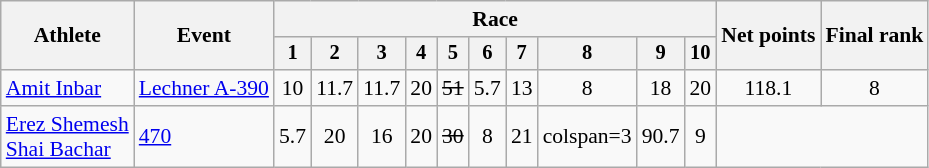<table class="wikitable" style="font-size:90%">
<tr>
<th rowspan=2>Athlete</th>
<th rowspan=2>Event</th>
<th colspan=10>Race</th>
<th rowspan=2>Net points</th>
<th rowspan=2>Final rank</th>
</tr>
<tr style="font-size:95%">
<th>1</th>
<th>2</th>
<th>3</th>
<th>4</th>
<th>5</th>
<th>6</th>
<th>7</th>
<th>8</th>
<th>9</th>
<th>10</th>
</tr>
<tr align=center>
<td align=left><a href='#'>Amit Inbar</a></td>
<td align=left><a href='#'>Lechner A-390</a></td>
<td>10</td>
<td>11.7</td>
<td>11.7</td>
<td>20</td>
<td><s>51</s></td>
<td>5.7</td>
<td>13</td>
<td>8</td>
<td>18</td>
<td>20</td>
<td>118.1</td>
<td>8</td>
</tr>
<tr align=center>
<td align=left><a href='#'>Erez Shemesh</a><br><a href='#'>Shai Bachar</a></td>
<td align=left><a href='#'>470</a></td>
<td>5.7</td>
<td>20</td>
<td>16</td>
<td>20</td>
<td><s>30</s></td>
<td>8</td>
<td>21</td>
<td>colspan=3</td>
<td>90.7</td>
<td>9</td>
</tr>
</table>
